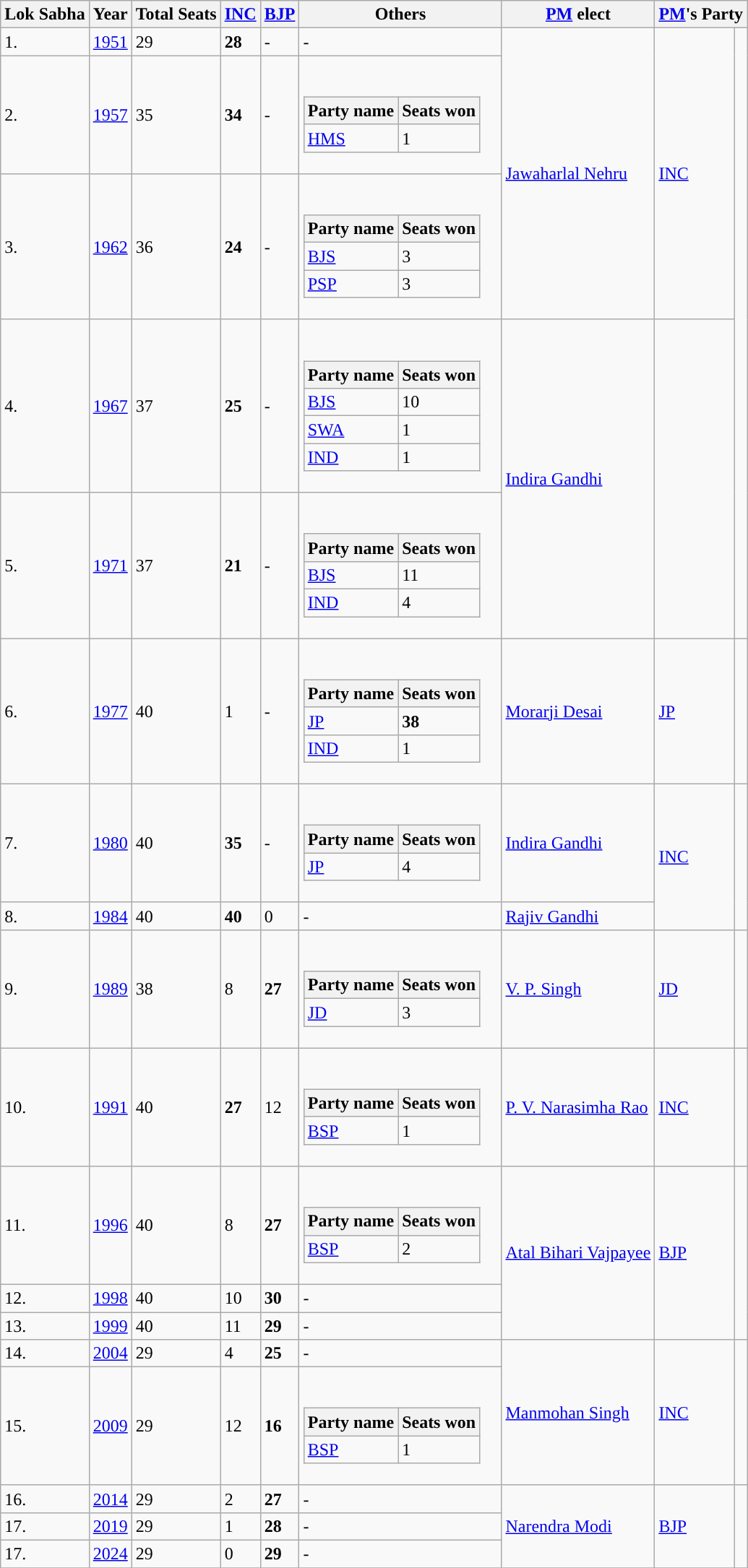<table class ="wikitable">
<tr>
<th>Lok Sabha</th>
<th>Year</th>
<th>Total Seats</th>
<th><a href='#'>INC</a></th>
<th><a href='#'>BJP</a></th>
<th>Others</th>
<th><a href='#'>PM</a> elect</th>
<th colspan="2" scope="col"><a href='#'>PM</a>'s Party</th>
</tr>
<tr>
<td>1.</td>
<td><a href='#'>1951</a></td>
<td>29</td>
<td><strong>28</strong></td>
<td>-</td>
<td>-</td>
<td rowspan=3><a href='#'>Jawaharlal Nehru</a></td>
<td rowspan=3><a href='#'>INC</a></td>
<td rowspan=5 width="4px" style="background-color: "></td>
</tr>
<tr>
<td>2.</td>
<td><a href='#'>1957</a></td>
<td>35</td>
<td><strong>34</strong></td>
<td>-</td>
<td><br><table class="wikitable">
<tr>
<th>Party name</th>
<th>Seats won</th>
</tr>
<tr>
<td><a href='#'>HMS</a></td>
<td>1</td>
</tr>
</table>
</td>
</tr>
<tr>
<td>3.</td>
<td><a href='#'>1962</a></td>
<td>36</td>
<td><strong>24</strong></td>
<td>-</td>
<td><br><table class="wikitable">
<tr>
<th>Party name</th>
<th>Seats won</th>
</tr>
<tr>
<td><a href='#'>BJS</a></td>
<td>3</td>
</tr>
<tr>
<td><a href='#'>PSP</a></td>
<td>3</td>
</tr>
</table>
</td>
</tr>
<tr>
<td>4.</td>
<td><a href='#'>1967</a></td>
<td>37</td>
<td><strong>25</strong></td>
<td>-</td>
<td><br><table class="wikitable">
<tr>
<th>Party name</th>
<th>Seats won</th>
</tr>
<tr>
<td><a href='#'>BJS</a></td>
<td>10</td>
</tr>
<tr>
<td><a href='#'>SWA</a></td>
<td>1</td>
</tr>
<tr>
<td><a href='#'>IND</a></td>
<td>1</td>
</tr>
</table>
</td>
<td rowspan=2><a href='#'>Indira Gandhi</a></td>
</tr>
<tr>
<td>5.</td>
<td><a href='#'>1971</a></td>
<td>37</td>
<td><strong>21</strong></td>
<td>-</td>
<td><br><table class="wikitable">
<tr>
<th>Party name</th>
<th>Seats won</th>
</tr>
<tr>
<td><a href='#'>BJS</a></td>
<td>11</td>
</tr>
<tr>
<td><a href='#'>IND</a></td>
<td>4</td>
</tr>
</table>
</td>
</tr>
<tr>
<td>6.</td>
<td><a href='#'>1977</a></td>
<td>40</td>
<td>1</td>
<td>-</td>
<td><br><table class="wikitable">
<tr>
<th>Party name</th>
<th>Seats won</th>
</tr>
<tr>
<td><a href='#'>JP</a></td>
<td><strong>38</strong></td>
</tr>
<tr>
<td><a href='#'>IND</a></td>
<td>1</td>
</tr>
</table>
</td>
<td><a href='#'>Morarji Desai</a></td>
<td><a href='#'>JP</a></td>
<td width="4px" style="background-color: "></td>
</tr>
<tr>
<td>7.</td>
<td><a href='#'>1980</a></td>
<td>40</td>
<td><strong>35</strong></td>
<td>-</td>
<td><br><table class="wikitable">
<tr>
<th>Party name</th>
<th>Seats won</th>
</tr>
<tr>
<td><a href='#'>JP</a></td>
<td>4</td>
</tr>
</table>
</td>
<td><a href='#'>Indira Gandhi</a></td>
<td rowspan=2><a href='#'>INC</a></td>
<td rowspan=2 width="4px" style="background-color: "></td>
</tr>
<tr>
<td>8.</td>
<td><a href='#'>1984</a></td>
<td>40</td>
<td><strong>40</strong></td>
<td>0</td>
<td>-</td>
<td><a href='#'>Rajiv Gandhi</a></td>
</tr>
<tr>
<td>9.</td>
<td><a href='#'>1989</a></td>
<td>38</td>
<td>8</td>
<td><strong>27</strong></td>
<td><br><table class="wikitable">
<tr>
<th>Party name</th>
<th>Seats won</th>
</tr>
<tr>
<td><a href='#'>JD</a></td>
<td>3</td>
</tr>
</table>
</td>
<td><a href='#'>V. P. Singh</a></td>
<td><a href='#'>JD</a></td>
<td width="4px" style="background-color: "></td>
</tr>
<tr>
<td>10.</td>
<td><a href='#'>1991</a></td>
<td>40</td>
<td><strong>27</strong></td>
<td>12</td>
<td><br><table class="wikitable">
<tr>
<th>Party name</th>
<th>Seats won</th>
</tr>
<tr>
<td><a href='#'>BSP</a></td>
<td>1</td>
</tr>
</table>
</td>
<td><a href='#'>P. V. Narasimha Rao</a></td>
<td><a href='#'>INC</a></td>
<td width="4px" style="background-color: "></td>
</tr>
<tr>
<td>11.</td>
<td><a href='#'>1996</a></td>
<td>40</td>
<td>8</td>
<td><strong>27</strong></td>
<td><br><table class="wikitable">
<tr>
<th>Party name</th>
<th>Seats won</th>
</tr>
<tr>
<td><a href='#'>BSP</a></td>
<td>2</td>
</tr>
</table>
</td>
<td rowspan=3><a href='#'>Atal Bihari Vajpayee</a></td>
<td rowspan=3><a href='#'>BJP</a></td>
<td rowspan=3 width="4px" style="background-color: "></td>
</tr>
<tr>
<td>12.</td>
<td><a href='#'>1998</a></td>
<td>40</td>
<td>10</td>
<td><strong>30</strong></td>
<td>-</td>
</tr>
<tr>
<td>13.</td>
<td><a href='#'>1999</a></td>
<td>40</td>
<td>11</td>
<td><strong>29</strong></td>
<td>-</td>
</tr>
<tr>
<td>14.</td>
<td><a href='#'>2004</a></td>
<td>29</td>
<td>4</td>
<td><strong>25</strong></td>
<td>-</td>
<td rowspan=2><a href='#'>Manmohan Singh</a></td>
<td rowspan=2><a href='#'>INC</a></td>
<td rowspan=2 width="4px" style="background-color: "></td>
</tr>
<tr>
<td>15.</td>
<td><a href='#'>2009</a></td>
<td>29</td>
<td>12</td>
<td><strong>16</strong></td>
<td><br><table class="wikitable">
<tr>
<th>Party name</th>
<th>Seats won</th>
</tr>
<tr>
<td><a href='#'>BSP</a></td>
<td>1</td>
</tr>
</table>
</td>
</tr>
<tr>
<td>16.</td>
<td><a href='#'>2014</a></td>
<td>29</td>
<td>2</td>
<td><strong>27</strong></td>
<td>-</td>
<td rowspan=3><a href='#'>Narendra Modi</a></td>
<td rowspan=3><a href='#'>BJP</a></td>
<td rowspan=3 width="4px" style="background-color: "></td>
</tr>
<tr>
<td>17.</td>
<td><a href='#'>2019</a></td>
<td>29</td>
<td>1</td>
<td><strong>28</strong></td>
<td>-</td>
</tr>
<tr>
<td>17.</td>
<td><a href='#'>2024</a></td>
<td>29</td>
<td>0</td>
<td><strong>29</strong></td>
<td>-</td>
</tr>
<tr>
</tr>
</table>
